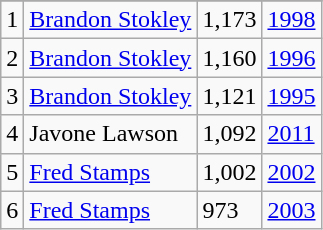<table class="wikitable">
<tr>
</tr>
<tr>
<td>1</td>
<td><a href='#'>Brandon Stokley</a></td>
<td>1,173</td>
<td><a href='#'>1998</a></td>
</tr>
<tr>
<td>2</td>
<td><a href='#'>Brandon Stokley</a></td>
<td>1,160</td>
<td><a href='#'>1996</a></td>
</tr>
<tr>
<td>3</td>
<td><a href='#'>Brandon Stokley</a></td>
<td>1,121</td>
<td><a href='#'>1995</a></td>
</tr>
<tr>
<td>4</td>
<td>Javone Lawson</td>
<td>1,092</td>
<td><a href='#'>2011</a></td>
</tr>
<tr>
<td>5</td>
<td><a href='#'>Fred Stamps</a></td>
<td>1,002</td>
<td><a href='#'>2002</a></td>
</tr>
<tr>
<td>6</td>
<td><a href='#'>Fred Stamps</a></td>
<td>973</td>
<td><a href='#'>2003</a></td>
</tr>
</table>
